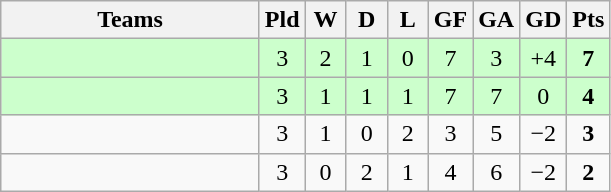<table class="wikitable" style="text-align: center;">
<tr>
<th width=165>Teams</th>
<th width=20>Pld</th>
<th width=20>W</th>
<th width=20>D</th>
<th width=20>L</th>
<th width=20>GF</th>
<th width=20>GA</th>
<th width=20>GD</th>
<th width=20>Pts</th>
</tr>
<tr align=center style="background:#ccffcc;">
<td style="text-align:left;"></td>
<td>3</td>
<td>2</td>
<td>1</td>
<td>0</td>
<td>7</td>
<td>3</td>
<td>+4</td>
<td><strong>7</strong></td>
</tr>
<tr align=center style="background:#ccffcc;">
<td style="text-align:left;"></td>
<td>3</td>
<td>1</td>
<td>1</td>
<td>1</td>
<td>7</td>
<td>7</td>
<td>0</td>
<td><strong>4</strong></td>
</tr>
<tr align=center>
<td style="text-align:left;"></td>
<td>3</td>
<td>1</td>
<td>0</td>
<td>2</td>
<td>3</td>
<td>5</td>
<td>−2</td>
<td><strong>3</strong></td>
</tr>
<tr align=center>
<td style="text-align:left;"></td>
<td>3</td>
<td>0</td>
<td>2</td>
<td>1</td>
<td>4</td>
<td>6</td>
<td>−2</td>
<td><strong>2</strong></td>
</tr>
</table>
